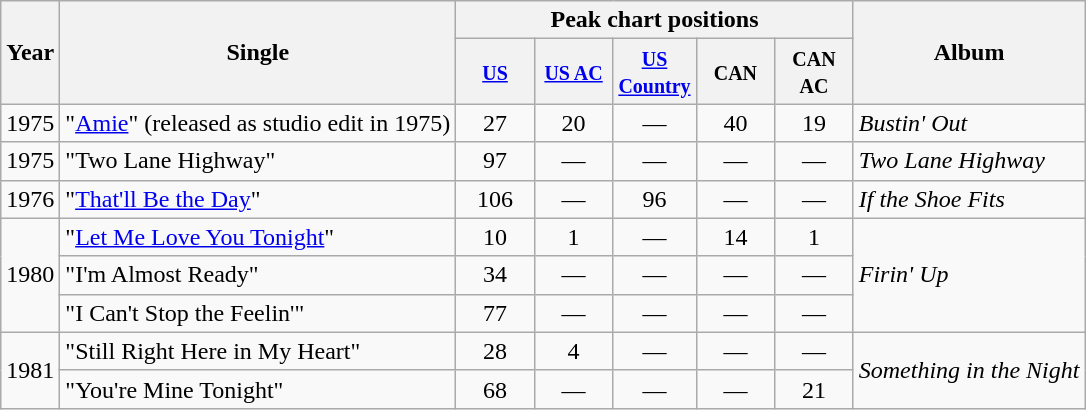<table class="wikitable">
<tr>
<th rowspan="2">Year</th>
<th rowspan="2">Single</th>
<th colspan="5">Peak chart positions</th>
<th rowspan="2">Album</th>
</tr>
<tr>
<th style="width:45px;"><small><a href='#'>US</a></small></th>
<th style="width:45px;"><small><a href='#'>US AC</a></small></th>
<th style="width:45px;"><small><a href='#'>US Country</a></small></th>
<th style="width:45px;"><small>CAN</small></th>
<th style="width:45px;"><small>CAN AC</small></th>
</tr>
<tr>
<td>1975</td>
<td>"<a href='#'>Amie</a>" (released as studio edit in 1975)</td>
<td style="text-align:center;">27</td>
<td style="text-align:center;">20</td>
<td style="text-align:center;">—</td>
<td style="text-align:center;">40</td>
<td style="text-align:center;">19</td>
<td><em>Bustin' Out</em></td>
</tr>
<tr>
<td>1975</td>
<td>"Two Lane Highway"</td>
<td style="text-align:center;">97</td>
<td style="text-align:center;">—</td>
<td style="text-align:center;">—</td>
<td style="text-align:center;">—</td>
<td style="text-align:center;">—</td>
<td><em>Two Lane Highway</em></td>
</tr>
<tr>
<td>1976</td>
<td>"<a href='#'>That'll Be the Day</a>"</td>
<td style="text-align:center;">106</td>
<td style="text-align:center;">—</td>
<td style="text-align:center;">96</td>
<td style="text-align:center;">—</td>
<td style="text-align:center;">—</td>
<td><em>If the Shoe Fits</em></td>
</tr>
<tr>
<td rowspan="3">1980</td>
<td>"<a href='#'>Let Me Love You Tonight</a>"</td>
<td style="text-align:center;">10</td>
<td style="text-align:center;">1</td>
<td style="text-align:center;">—</td>
<td style="text-align:center;">14</td>
<td style="text-align:center;">1</td>
<td rowspan=3><em>Firin' Up</em></td>
</tr>
<tr>
<td>"I'm Almost Ready"</td>
<td style="text-align:center;">34</td>
<td style="text-align:center;">—</td>
<td style="text-align:center;">—</td>
<td style="text-align:center;">—</td>
<td style="text-align:center;">—</td>
</tr>
<tr>
<td>"I Can't Stop the Feelin'"</td>
<td style="text-align:center;">77</td>
<td style="text-align:center;">—</td>
<td style="text-align:center;">—</td>
<td style="text-align:center;">—</td>
<td style="text-align:center;">—</td>
</tr>
<tr>
<td rowspan="2">1981</td>
<td>"Still Right Here in My Heart"</td>
<td style="text-align:center;">28</td>
<td style="text-align:center;">4</td>
<td style="text-align:center;">—</td>
<td style="text-align:center;">—</td>
<td style="text-align:center;">—</td>
<td rowspan="2"><em>Something in the Night</em></td>
</tr>
<tr>
<td>"You're Mine Tonight"</td>
<td style="text-align:center;">68</td>
<td style="text-align:center;">—</td>
<td style="text-align:center;">—</td>
<td style="text-align:center;">—</td>
<td style="text-align:center;">21</td>
</tr>
</table>
